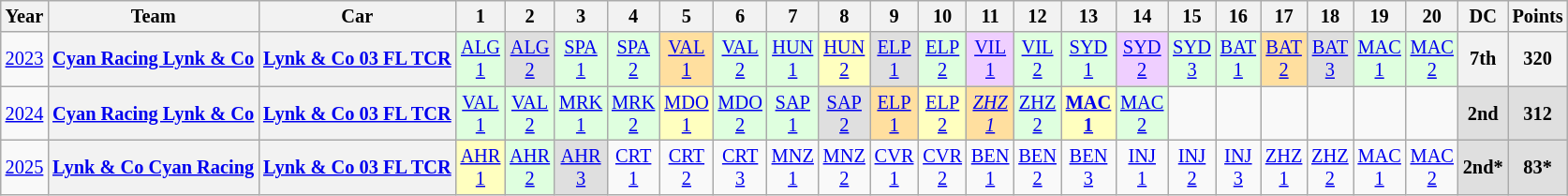<table class="wikitable" style="text-align:center; font-size:85%">
<tr>
<th>Year</th>
<th>Team</th>
<th>Car</th>
<th>1</th>
<th>2</th>
<th>3</th>
<th>4</th>
<th>5</th>
<th>6</th>
<th>7</th>
<th>8</th>
<th>9</th>
<th>10</th>
<th>11</th>
<th>12</th>
<th>13</th>
<th>14</th>
<th>15</th>
<th>16</th>
<th>17</th>
<th>18</th>
<th>19</th>
<th>20</th>
<th>DC</th>
<th>Points</th>
</tr>
<tr>
<td><a href='#'>2023</a></td>
<th><a href='#'>Cyan Racing Lynk & Co</a></th>
<th><a href='#'>Lynk & Co 03 FL TCR</a></th>
<td style="background:#DFFFDF;"><a href='#'>ALG<br>1</a><br></td>
<td style="background:#DFDFDF;"><a href='#'>ALG<br>2</a><br></td>
<td style="background:#DFFFDF;"><a href='#'>SPA<br>1</a><br></td>
<td style="background:#DFFFDF;"><a href='#'>SPA<br>2</a><br></td>
<td style="background:#FFDF9F;"><a href='#'>VAL<br>1</a><br></td>
<td style="background:#DFFFDF;"><a href='#'>VAL<br>2</a><br></td>
<td style="background:#DFFFDF;"><a href='#'>HUN<br>1</a><br></td>
<td style="background:#FFFFBF;"><a href='#'>HUN<br>2</a><br></td>
<td style="background:#DFDFDF;"><a href='#'>ELP<br>1</a><br></td>
<td style="background:#DFFFDF;"><a href='#'>ELP<br>2</a><br></td>
<td style="background:#EFCFFF;"><a href='#'>VIL<br>1</a><br></td>
<td style="background:#DFFFDF;"><a href='#'>VIL<br>2</a><br></td>
<td style="background:#DFFFDF;"><a href='#'>SYD<br>1</a><br></td>
<td style="background:#EFCFFF;"><a href='#'>SYD<br>2</a><br></td>
<td style="background:#DFFFDF;"><a href='#'>SYD<br>3</a><br></td>
<td style="background:#DFFFDF;"><a href='#'>BAT<br>1</a><br></td>
<td style="background:#FFDF9F;"><a href='#'>BAT<br>2</a><br></td>
<td style="background:#DFDFDF;"><a href='#'>BAT<br>3</a><br></td>
<td style="background:#DFFFDF;"><a href='#'>MAC<br>1</a><br></td>
<td style="background:#DFFFDF;"><a href='#'>MAC<br>2</a><br></td>
<th>7th</th>
<th>320</th>
</tr>
<tr>
<td><a href='#'>2024</a></td>
<th><a href='#'>Cyan Racing Lynk & Co</a></th>
<th><a href='#'>Lynk & Co 03 FL TCR</a></th>
<td style="background:#DFFFDF;"><a href='#'>VAL<br>1</a><br></td>
<td style="background:#DFFFDF;"><a href='#'>VAL<br>2</a><br></td>
<td style="background:#DFFFDF;"><a href='#'>MRK<br>1</a><br></td>
<td style="background:#DFFFDF;"><a href='#'>MRK<br>2</a><br></td>
<td style="background:#FFFFBF;"><a href='#'>MDO<br>1</a><br></td>
<td style="background:#DFFFDF;"><a href='#'>MDO<br>2</a><br></td>
<td style="background:#DFFFDF;"><a href='#'>SAP<br>1</a><br></td>
<td style="background:#DFDFDF;"><a href='#'>SAP<br>2</a><br></td>
<td style="background:#FFDF9F;"><a href='#'>ELP<br>1</a><br></td>
<td style="background:#FFFFBF;"><a href='#'>ELP<br>2</a><br></td>
<td style="background:#FFDF9F;"><em><a href='#'>ZHZ<br>1</a></em><br></td>
<td style="background:#DFFFDF;"><a href='#'>ZHZ<br>2</a><br></td>
<td style="background:#FFFFBF;"><strong><a href='#'>MAC<br>1</a></strong><br></td>
<td style="background:#DFFFDF;"><a href='#'>MAC<br>2</a><br></td>
<td></td>
<td></td>
<td></td>
<td></td>
<td></td>
<td></td>
<th style="background:#DFDFDF;">2nd</th>
<th style="background:#DFDFDF;">312</th>
</tr>
<tr>
<td><a href='#'>2025</a></td>
<th><a href='#'>Lynk & Co Cyan Racing</a></th>
<th><a href='#'>Lynk & Co 03 FL TCR</a></th>
<td style="background:#FFFFBF;"><a href='#'>AHR<br>1</a><br></td>
<td style="background:#DFFFDF;"><a href='#'>AHR<br>2</a><br></td>
<td style="background:#DFDFDF;"><a href='#'>AHR<br>3</a><br></td>
<td style="background:#;"><a href='#'>CRT<br>1</a><br></td>
<td style="background:#;"><a href='#'>CRT<br>2</a><br></td>
<td style="background:#;"><a href='#'>CRT<br>3</a><br></td>
<td style="background:#;"><a href='#'>MNZ<br>1</a><br></td>
<td style="background:#;"><a href='#'>MNZ<br>2</a><br></td>
<td style="background:#;"><a href='#'>CVR<br>1</a><br></td>
<td style="background:#;"><a href='#'>CVR<br>2</a><br></td>
<td style="background:#;"><a href='#'>BEN<br>1</a><br></td>
<td style="background:#;"><a href='#'>BEN<br>2</a><br></td>
<td style="background:#;"><a href='#'>BEN<br>3</a><br></td>
<td style="background:#;"><a href='#'>INJ<br>1</a><br></td>
<td style="background:#;"><a href='#'>INJ<br>2</a><br></td>
<td style="background:#;"><a href='#'>INJ<br>3</a><br></td>
<td style="background:#;"><a href='#'>ZHZ<br>1</a><br></td>
<td style="background:#;"><a href='#'>ZHZ<br>2</a><br></td>
<td style="background:#;"><a href='#'>MAC<br>1</a><br></td>
<td style="background:#;"><a href='#'>MAC<br>2</a><br></td>
<th style="background:#DFDFDF;">2nd*</th>
<th style="background:#DFDFDF;">83*</th>
</tr>
</table>
